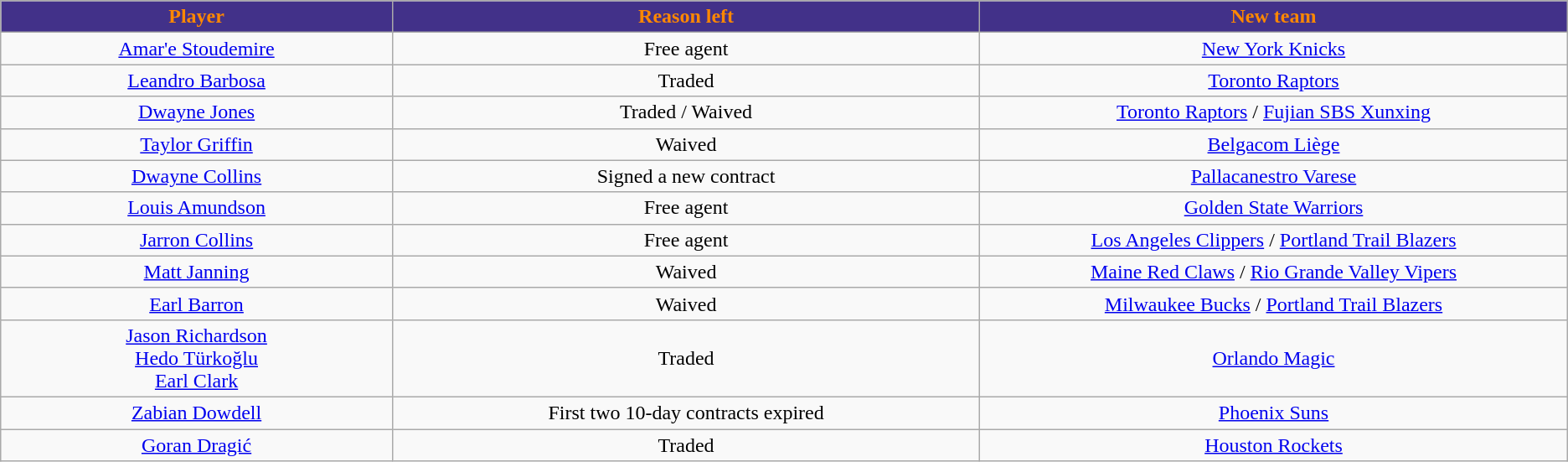<table class="wikitable sortable sortable">
<tr>
<th style="background:#423189; color:#FF8800" width="10%">Player</th>
<th style="background:#423189; color:#FF8800" width="15%">Reason left</th>
<th style="background:#423189; color:#FF8800" width="15%">New team</th>
</tr>
<tr style="text-align: center">
<td><a href='#'>Amar'e Stoudemire</a></td>
<td>Free agent</td>
<td><a href='#'>New York Knicks</a></td>
</tr>
<tr style="text-align: center">
<td><a href='#'>Leandro Barbosa</a></td>
<td>Traded</td>
<td> <a href='#'>Toronto Raptors</a></td>
</tr>
<tr style="text-align: center">
<td><a href='#'>Dwayne Jones</a></td>
<td>Traded / Waived</td>
<td> <a href='#'>Toronto Raptors</a> /  <a href='#'>Fujian SBS Xunxing</a></td>
</tr>
<tr style="text-align: center">
<td><a href='#'>Taylor Griffin</a></td>
<td>Waived</td>
<td> <a href='#'>Belgacom Liège</a></td>
</tr>
<tr style="text-align: center">
<td><a href='#'>Dwayne Collins</a></td>
<td>Signed a new contract</td>
<td> <a href='#'>Pallacanestro Varese</a></td>
</tr>
<tr style="text-align: center">
<td><a href='#'>Louis Amundson</a></td>
<td>Free agent</td>
<td><a href='#'>Golden State Warriors</a></td>
</tr>
<tr style="text-align: center">
<td><a href='#'>Jarron Collins</a></td>
<td>Free agent</td>
<td><a href='#'>Los Angeles Clippers</a> / <a href='#'>Portland Trail Blazers</a></td>
</tr>
<tr style="text-align: center">
<td><a href='#'>Matt Janning</a></td>
<td>Waived</td>
<td><a href='#'>Maine Red Claws</a> / <a href='#'>Rio Grande Valley Vipers</a></td>
</tr>
<tr style="text-align: center">
<td><a href='#'>Earl Barron</a></td>
<td>Waived</td>
<td><a href='#'>Milwaukee Bucks</a> / <a href='#'>Portland Trail Blazers</a></td>
</tr>
<tr style="text-align: center">
<td><a href='#'>Jason Richardson</a><br><a href='#'>Hedo Türkoğlu</a><br><a href='#'>Earl Clark</a></td>
<td>Traded</td>
<td><a href='#'>Orlando Magic</a></td>
</tr>
<tr style="text-align: center">
<td><a href='#'>Zabian Dowdell</a></td>
<td>First two 10-day contracts expired</td>
<td><a href='#'>Phoenix Suns</a></td>
</tr>
<tr style="text-align: center">
<td><a href='#'>Goran Dragić</a></td>
<td>Traded</td>
<td><a href='#'>Houston Rockets</a></td>
</tr>
</table>
